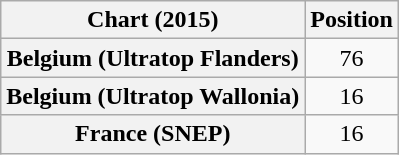<table class="wikitable sortable plainrowheaders" style="text-align:center">
<tr>
<th scope="col">Chart (2015)</th>
<th scope="col">Position</th>
</tr>
<tr>
<th scope="row">Belgium (Ultratop Flanders)</th>
<td>76</td>
</tr>
<tr>
<th scope="row">Belgium (Ultratop Wallonia)</th>
<td>16</td>
</tr>
<tr>
<th scope="row">France (SNEP)</th>
<td>16</td>
</tr>
</table>
